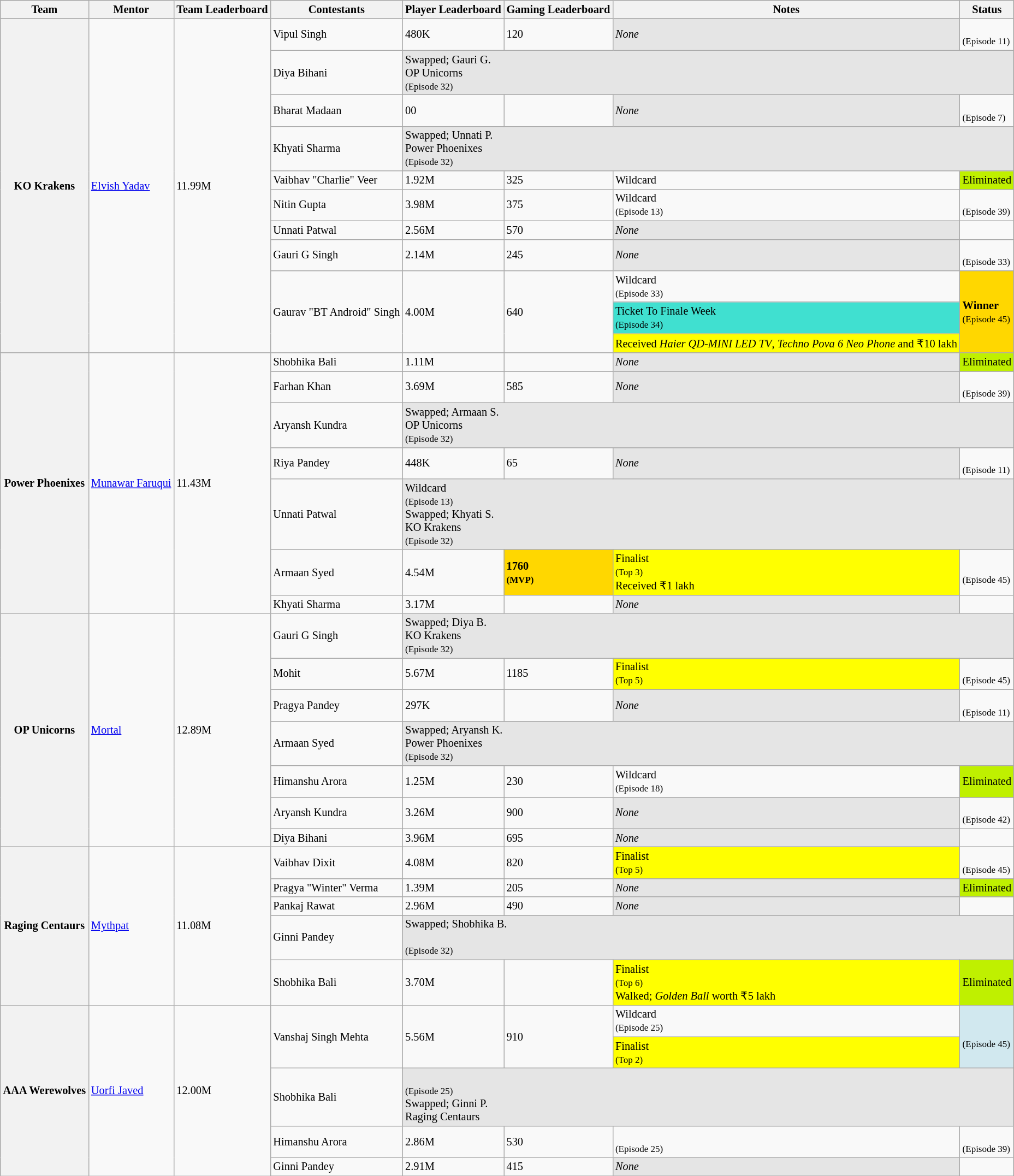<table class="wikitable" style=font-size:85%;>
<tr>
<th>Team</th>
<th>Mentor</th>
<th>Team Leaderboard</th>
<th>Contestants</th>
<th>Player Leaderboard</th>
<th>Gaming Leaderboard</th>
<th>Notes</th>
<th>Status</th>
</tr>
<tr>
<th rowspan="11">KO Krakens</th>
<td rowspan="11"><a href='#'>Elvish Yadav</a></td>
<td rowspan="11">11.99M</td>
<td>Vipul Singh</td>
<td>480K</td>
<td>120</td>
<td style="background:#E5E5E5;"><em>None</em></td>
<td><br><small>(Episode 11)</small></td>
</tr>
<tr>
<td>Diya Bihani</td>
<td colspan="4" style="background:#E5E5E5;">Swapped; Gauri G.<br>OP Unicorns<br><small>(Episode 32)</small></td>
</tr>
<tr>
<td>Bharat Madaan</td>
<td>00</td>
<td></td>
<td style="background:#E5E5E5;"><em>None</em></td>
<td><br><small>(Episode 7)</small></td>
</tr>
<tr>
<td>Khyati Sharma</td>
<td colspan="4" style="background:#E5E5E5;">Swapped; Unnati P.<br>Power Phoenixes<br><small>(Episode 32)</small></td>
</tr>
<tr>
<td>Vaibhav "Charlie" Veer</td>
<td>1.92M</td>
<td>325</td>
<td>Wildcard<br><small></small></td>
<td style="background:#BFF000;">Eliminated<br></td>
</tr>
<tr>
<td>Nitin Gupta</td>
<td>3.98M</td>
<td>375</td>
<td>Wildcard<br><small>(Episode 13)</small></td>
<td><br><small>(Episode 39)</small></td>
</tr>
<tr>
<td>Unnati Patwal</td>
<td>2.56M</td>
<td>570</td>
<td style="background:#E5E5E5;"><em>None</em></td>
<td><br></td>
</tr>
<tr>
<td>Gauri G Singh</td>
<td>2.14M</td>
<td>245</td>
<td style="background:#E5E5E5;"><em>None</em></td>
<td><br><small>(Episode 33)</small></td>
</tr>
<tr>
<td rowspan="3">Gaurav "BT Android" Singh</td>
<td rowspan="3">4.00M</td>
<td rowspan="3">640</td>
<td>Wildcard<br><small>(Episode 33)</small></td>
<td rowspan="3" style="background:gold;"><strong>Winner</strong><br><small>(Episode 45)</small></td>
</tr>
<tr>
<td bgcolor="turquoise">Ticket To Finale Week<br><small>(Episode 34)</small></td>
</tr>
<tr>
<td style="background:yellow ;">Received <em>Haier QD-MINI LED TV</em>, <em>Techno Pova 6 Neo Phone</em> and ₹10 lakh</td>
</tr>
<tr>
<th rowspan="7">Power Phoenixes</th>
<td rowspan="7"><a href='#'>Munawar Faruqui</a></td>
<td rowspan="7">11.43M</td>
<td>Shobhika Bali</td>
<td>1.11M</td>
<td></td>
<td style="background:#E5E5E5;"><em>None</em></td>
<td style="background:#BFF000;">Eliminated<br></td>
</tr>
<tr>
<td>Farhan Khan</td>
<td>3.69M</td>
<td>585</td>
<td style="background:#E5E5E5;"><em>None</em></td>
<td><br><small>(Episode 39)</small></td>
</tr>
<tr>
<td>Aryansh Kundra</td>
<td colspan="4" style="background:#E5E5E5;">Swapped; Armaan S.<br>OP Unicorns<br><small>(Episode 32)</small></td>
</tr>
<tr>
<td>Riya Pandey</td>
<td>448K</td>
<td>65</td>
<td style="background:#E5E5E5;"><em>None</em></td>
<td><br><small>(Episode 11)</small></td>
</tr>
<tr>
<td>Unnati Patwal</td>
<td colspan="4" style="background:#E5E5E5;">Wildcard<br><small>(Episode 13)</small><br>Swapped; Khyati S.<br>KO Krakens<br><small>(Episode 32)</small></td>
</tr>
<tr>
<td>Armaan Syed</td>
<td>4.54M</td>
<td style="background:gold;"><strong>1760</strong><br><small><strong>(MVP)</strong></small></td>
<td style="background:yellow;">Finalist<br><small>(Top 3)</small><br>Received ₹1 lakh</td>
<td><br><small>(Episode 45)</small></td>
</tr>
<tr>
<td>Khyati Sharma</td>
<td>3.17M</td>
<td></td>
<td style="background:#E5E5E5;"><em>None</em></td>
<td><br></td>
</tr>
<tr>
<th rowspan="7">OP Unicorns</th>
<td rowspan="7"><a href='#'>Mortal</a></td>
<td rowspan="7">12.89M</td>
<td>Gauri G Singh</td>
<td colspan="4" style="background:#E5E5E5;">Swapped; Diya B.<br>KO Krakens<br><small>(Episode 32)</small></td>
</tr>
<tr>
<td>Mohit</td>
<td>5.67M</td>
<td>1185</td>
<td style="background:yellow ;">Finalist<br><small>(Top 5)</small></td>
<td><br><small>(Episode 45)</small></td>
</tr>
<tr>
<td>Pragya Pandey</td>
<td>297K</td>
<td></td>
<td style="background:#E5E5E5;"><em>None</em></td>
<td><br><small>(Episode 11)</small></td>
</tr>
<tr>
<td>Armaan Syed</td>
<td colspan="4" style="background:#E5E5E5;">Swapped; Aryansh K.<br>Power Phoenixes<br><small>(Episode 32)</small></td>
</tr>
<tr>
<td>Himanshu Arora</td>
<td>1.25M</td>
<td>230</td>
<td>Wildcard<br><small>(Episode 18)</small></td>
<td style="background:#BFF000;">Eliminated<br></td>
</tr>
<tr>
<td>Aryansh Kundra</td>
<td>3.26M</td>
<td>900</td>
<td style="background:#E5E5E5;"><em>None</em></td>
<td><br><small>(Episode 42)</small></td>
</tr>
<tr>
<td>Diya Bihani</td>
<td>3.96M</td>
<td>695</td>
<td style="background:#E5E5E5;"><em>None</em></td>
<td><br></td>
</tr>
<tr>
<th rowspan="5">Raging Centaurs</th>
<td rowspan="5"><a href='#'>Mythpat</a></td>
<td rowspan="5">11.08M</td>
<td>Vaibhav Dixit</td>
<td>4.08M</td>
<td>820</td>
<td style="background:yellow ;">Finalist<br><small>(Top 5)</small></td>
<td><br><small>(Episode 45)</small></td>
</tr>
<tr>
<td>Pragya "Winter" Verma</td>
<td>1.39M</td>
<td>205</td>
<td style="background:#E5E5E5;"><em>None</em></td>
<td style="background:#BFF000;">Eliminated<br></td>
</tr>
<tr>
<td>Pankaj Rawat</td>
<td>2.96M</td>
<td>490</td>
<td style="background:#E5E5E5;"><em>None</em></td>
<td><br></td>
</tr>
<tr>
<td>Ginni Pandey</td>
<td colspan="4" style="background:#E5E5E5;">Swapped; Shobhika B.<br><br><small>(Episode 32)</small></td>
</tr>
<tr>
<td>Shobhika Bali</td>
<td>3.70M</td>
<td></td>
<td style="background:yellow ;">Finalist<br><small>(Top 6)</small><br>Walked; <em>Golden Ball</em> worth ₹5 lakh</td>
<td style="background:#BFF000;">Eliminated<br></td>
</tr>
<tr>
<th rowspan="6">AAA Werewolves</th>
<td rowspan="6"><a href='#'>Uorfi Javed</a></td>
<td rowspan="6">12.00M</td>
<td rowspan="2">Vanshaj Singh Mehta</td>
<td rowspan="2">5.56M</td>
<td rowspan="2">910</td>
<td>Wildcard<br><small>(Episode 25)</small></td>
<td rowspan="2" style="background:#D1E8EF;"><br><small>(Episode 45)</small></td>
</tr>
<tr>
<td style="background:yellow ;">Finalist<br><small>(Top 2)</small></td>
</tr>
<tr>
<td>Shobhika Bali</td>
<td colspan="4" style="background:#E5E5E5;"><br><small>(Episode 25)</small><br>Swapped; Ginni P.<br>Raging Centaurs<br></td>
</tr>
<tr>
<td>Himanshu Arora</td>
<td>2.86M</td>
<td>530</td>
<td><br><small>(Episode 25)</small></td>
<td><br><small>(Episode 39)</small></td>
</tr>
<tr>
<td>Ginni Pandey</td>
<td>2.91M</td>
<td>415</td>
<td style="background:#E5E5E5;"><em>None</em></td>
<td><br></td>
</tr>
<tr>
</tr>
</table>
